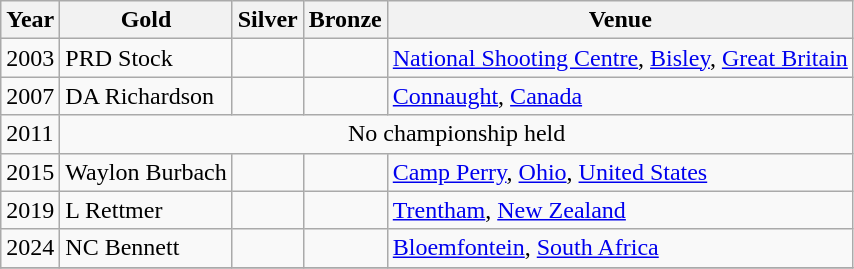<table class="wikitable sortable" style="text-align: left;">
<tr>
<th>Year</th>
<th> Gold</th>
<th> Silver</th>
<th> Bronze</th>
<th>Venue</th>
</tr>
<tr>
<td>2003</td>
<td> PRD Stock</td>
<td></td>
<td></td>
<td><a href='#'>National Shooting Centre</a>, <a href='#'>Bisley</a>, <a href='#'>Great Britain</a></td>
</tr>
<tr>
<td>2007</td>
<td> DA Richardson</td>
<td></td>
<td></td>
<td><a href='#'>Connaught</a>, <a href='#'>Canada</a></td>
</tr>
<tr>
<td>2011</td>
<td colspan="4" style="text-align: center;">No championship held</td>
</tr>
<tr>
<td>2015</td>
<td> Waylon Burbach</td>
<td></td>
<td></td>
<td><a href='#'>Camp Perry</a>, <a href='#'>Ohio</a>, <a href='#'>United States</a></td>
</tr>
<tr>
<td>2019</td>
<td> L Rettmer</td>
<td></td>
<td></td>
<td><a href='#'>Trentham</a>, <a href='#'>New Zealand</a></td>
</tr>
<tr>
<td>2024</td>
<td> NC Bennett</td>
<td></td>
<td></td>
<td><a href='#'>Bloemfontein</a>, <a href='#'>South Africa</a></td>
</tr>
<tr>
</tr>
</table>
